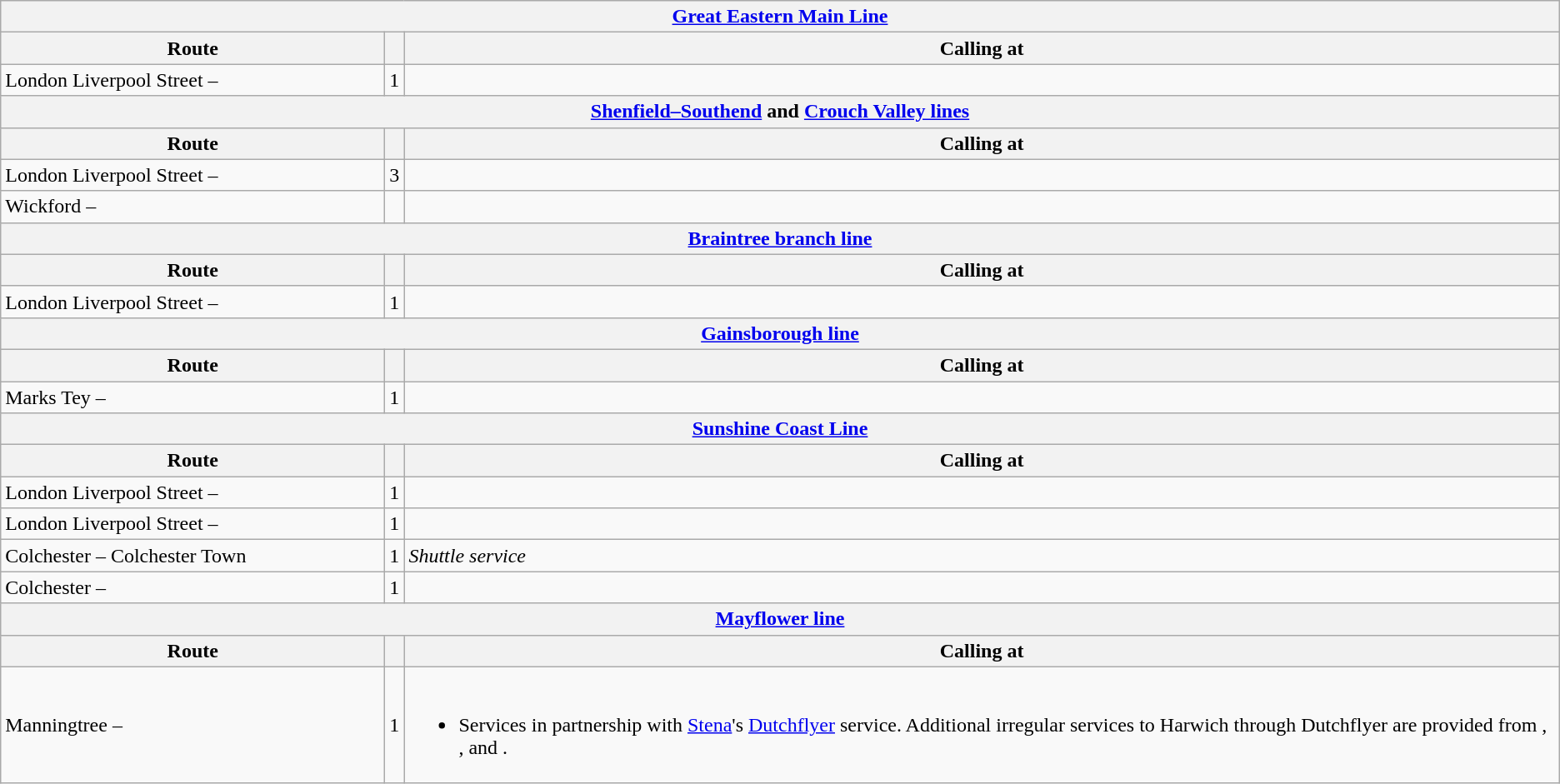<table class="wikitable">
<tr>
<th colspan="3"><a href='#'>Great Eastern Main Line</a></th>
</tr>
<tr>
<th style="width:300px;">Route</th>
<th></th>
<th>Calling at</th>
</tr>
<tr>
<td>London Liverpool Street – </td>
<td>1</td>
<td></td>
</tr>
<tr>
<th colspan="3"><a href='#'>Shenfield–Southend</a> and <a href='#'>Crouch Valley lines</a></th>
</tr>
<tr>
<th style="width:300px;">Route</th>
<th></th>
<th>Calling at</th>
</tr>
<tr>
<td>London Liverpool Street – </td>
<td>3</td>
<td></td>
</tr>
<tr>
<td>Wickford – </td>
<td></td>
<td></td>
</tr>
<tr>
<th colspan="3"><a href='#'>Braintree branch line</a></th>
</tr>
<tr>
<th style="width:300px;">Route</th>
<th></th>
<th>Calling at</th>
</tr>
<tr>
<td>London Liverpool Street – </td>
<td>1</td>
<td></td>
</tr>
<tr>
<th colspan="3"><a href='#'>Gainsborough line</a></th>
</tr>
<tr>
<th style="width:300px;">Route</th>
<th></th>
<th>Calling at</th>
</tr>
<tr>
<td>Marks Tey – </td>
<td>1</td>
<td></td>
</tr>
<tr>
<th colspan="3"><a href='#'>Sunshine Coast Line</a></th>
</tr>
<tr>
<th style="width:300px;">Route</th>
<th></th>
<th>Calling at</th>
</tr>
<tr>
<td>London Liverpool Street – </td>
<td>1</td>
<td></td>
</tr>
<tr>
<td>London Liverpool Street – </td>
<td>1</td>
<td></td>
</tr>
<tr>
<td>Colchester – Colchester Town</td>
<td>1</td>
<td><em>Shuttle service</em></td>
</tr>
<tr>
<td>Colchester – </td>
<td>1</td>
<td></td>
</tr>
<tr>
<th colspan="3"><a href='#'>Mayflower line</a></th>
</tr>
<tr>
<th style="width:300px;">Route</th>
<th></th>
<th>Calling at</th>
</tr>
<tr>
<td>Manningtree – </td>
<td>1</td>
<td><br><ul><li>Services in partnership with <a href='#'>Stena</a>'s <a href='#'>Dutchflyer</a> service. Additional irregular services to Harwich through Dutchflyer are provided from , , and .</li></ul></td>
</tr>
</table>
